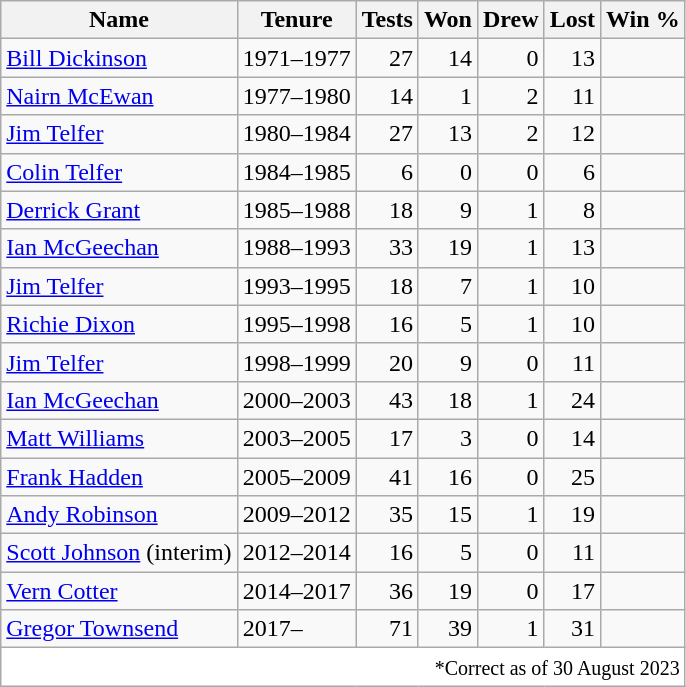<table class="sortable wikitable sortable">
<tr>
<th>Name</th>
<th>Tenure</th>
<th>Tests</th>
<th>Won</th>
<th>Drew</th>
<th>Lost</th>
<th>Win %</th>
</tr>
<tr align=right>
<td align=left> <a href='#'>Bill Dickinson</a></td>
<td align=left>1971–1977</td>
<td>27</td>
<td>14</td>
<td>0</td>
<td>13</td>
<td></td>
</tr>
<tr align=right>
<td align=left> <a href='#'>Nairn McEwan</a></td>
<td align=left>1977–1980</td>
<td>14</td>
<td>1</td>
<td>2</td>
<td>11</td>
<td></td>
</tr>
<tr align=right>
<td align=left> <a href='#'>Jim Telfer</a></td>
<td align=left>1980–1984</td>
<td>27</td>
<td>13</td>
<td>2</td>
<td>12</td>
<td></td>
</tr>
<tr align=right>
<td align=left> <a href='#'>Colin Telfer</a></td>
<td align=left>1984–1985</td>
<td>6</td>
<td>0</td>
<td>0</td>
<td>6</td>
<td></td>
</tr>
<tr align=right>
<td align=left> <a href='#'>Derrick Grant</a></td>
<td align=left>1985–1988</td>
<td>18</td>
<td>9</td>
<td>1</td>
<td>8</td>
<td></td>
</tr>
<tr align=right>
<td align=left> <a href='#'>Ian McGeechan</a></td>
<td align=left>1988–1993</td>
<td>33</td>
<td>19</td>
<td>1</td>
<td>13</td>
<td></td>
</tr>
<tr align=right>
<td align=left> <a href='#'>Jim Telfer</a></td>
<td align=left>1993–1995</td>
<td>18</td>
<td>7</td>
<td>1</td>
<td>10</td>
<td></td>
</tr>
<tr align=right>
<td align=left> <a href='#'>Richie Dixon</a></td>
<td align=left>1995–1998</td>
<td>16</td>
<td>5</td>
<td>1</td>
<td>10</td>
<td></td>
</tr>
<tr align=right>
<td align=left> <a href='#'>Jim Telfer</a></td>
<td align=left>1998–1999</td>
<td>20</td>
<td>9</td>
<td>0</td>
<td>11</td>
<td></td>
</tr>
<tr align=right>
<td align=left> <a href='#'>Ian McGeechan</a></td>
<td align=left>2000–2003</td>
<td>43</td>
<td>18</td>
<td>1</td>
<td>24</td>
<td></td>
</tr>
<tr align=right>
<td align=left> <a href='#'>Matt Williams</a></td>
<td align=left>2003–2005</td>
<td>17</td>
<td>3</td>
<td>0</td>
<td>14</td>
<td></td>
</tr>
<tr align=right>
<td align=left> <a href='#'>Frank Hadden</a></td>
<td align=left>2005–2009</td>
<td>41</td>
<td>16</td>
<td>0</td>
<td>25</td>
<td></td>
</tr>
<tr align=right>
<td align=left> <a href='#'>Andy Robinson</a></td>
<td align=left>2009–2012</td>
<td>35</td>
<td>15</td>
<td>1</td>
<td>19</td>
<td></td>
</tr>
<tr align=right>
<td align=left> <a href='#'>Scott Johnson</a> (interim)</td>
<td align=left>2012–2014</td>
<td>16</td>
<td>5</td>
<td>0</td>
<td>11</td>
<td></td>
</tr>
<tr align=right>
<td align=left> <a href='#'>Vern Cotter</a></td>
<td align=left>2014–2017</td>
<td>36</td>
<td>19</td>
<td>0</td>
<td>17</td>
<td></td>
</tr>
<tr align=right>
<td align=left> <a href='#'>Gregor Townsend</a></td>
<td align=left>2017–</td>
<td>71</td>
<td>39</td>
<td>1</td>
<td>31</td>
<td></td>
</tr>
<tr>
<td colspan="7" style="text-align:right; background: white"><small>*Correct as of 30 August 2023</small></td>
</tr>
</table>
